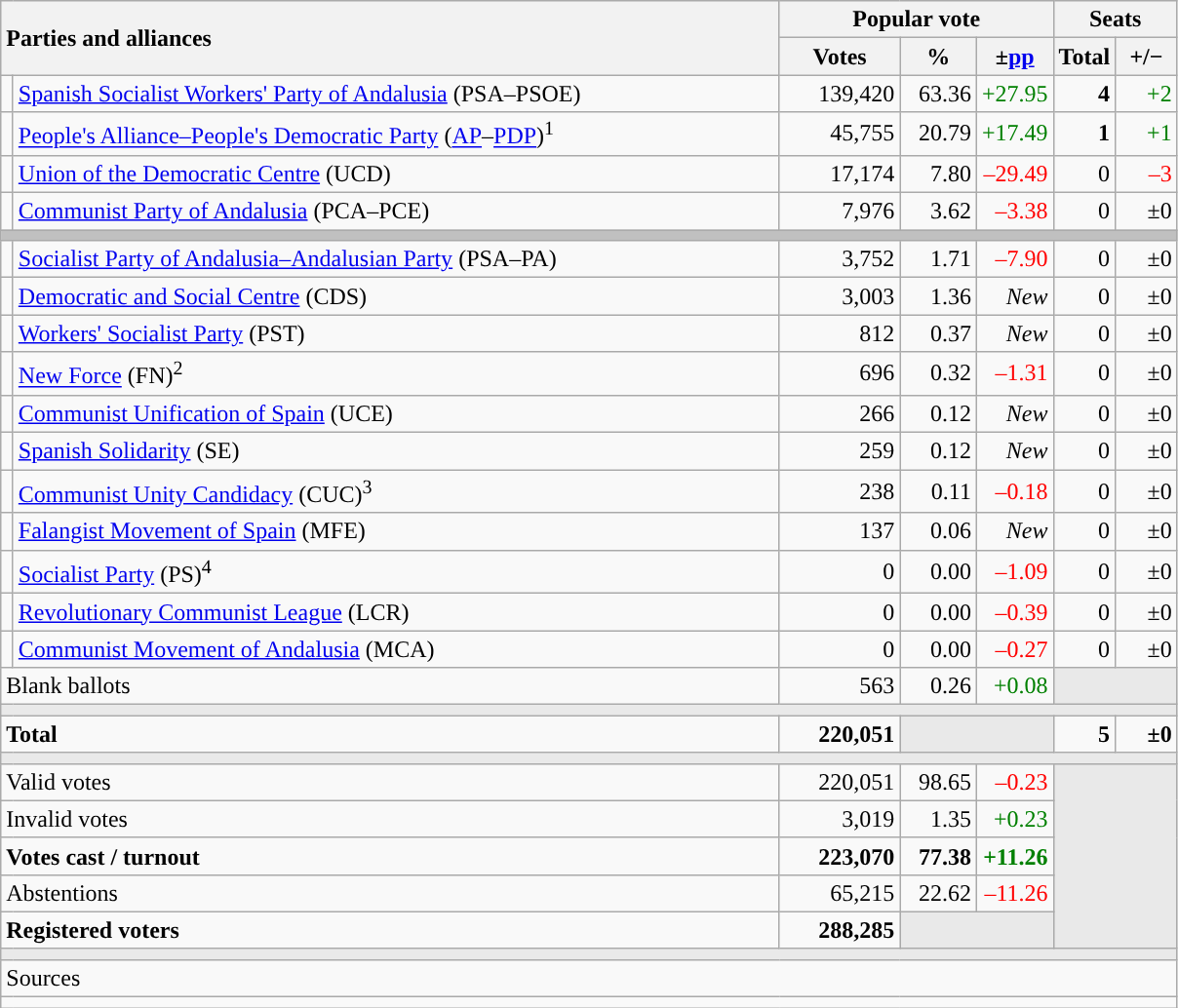<table class="wikitable" style="text-align:right;">
<tr>
<th style="text-align:left;" rowspan="2" colspan="2" width="525">Parties and alliances</th>
<th colspan="3">Popular vote</th>
<th colspan="2">Seats</th>
</tr>
<tr>
<th width="75">Votes</th>
<th width="45">%</th>
<th width="45">±<a href='#'>pp</a></th>
<th width="35">Total</th>
<th width="35">+/−</th>
</tr>
<tr>
<td width="1" style="color:inherit;background:"></td>
<td align="left"><a href='#'>Spanish Socialist Workers' Party of Andalusia</a> (PSA–PSOE)</td>
<td>139,420</td>
<td>63.36</td>
<td style="color:green;">+27.95</td>
<td><strong>4</strong></td>
<td style="color:green;">+2</td>
</tr>
<tr>
<td style="color:inherit;background:"></td>
<td align="left"><a href='#'>People's Alliance–People's Democratic Party</a> (<a href='#'>AP</a>–<a href='#'>PDP</a>)<sup>1</sup></td>
<td>45,755</td>
<td>20.79</td>
<td style="color:green;">+17.49</td>
<td><strong>1</strong></td>
<td style="color:green;">+1</td>
</tr>
<tr>
<td style="color:inherit;background:"></td>
<td align="left"><a href='#'>Union of the Democratic Centre</a> (UCD)</td>
<td>17,174</td>
<td>7.80</td>
<td style="color:red;">–29.49</td>
<td>0</td>
<td style="color:red;">–3</td>
</tr>
<tr>
<td style="color:inherit;background:"></td>
<td align="left"><a href='#'>Communist Party of Andalusia</a> (PCA–PCE)</td>
<td>7,976</td>
<td>3.62</td>
<td style="color:red;">–3.38</td>
<td>0</td>
<td>±0</td>
</tr>
<tr>
<td colspan="7" bgcolor="#C0C0C0"></td>
</tr>
<tr>
<td style="color:inherit;background:"></td>
<td align="left"><a href='#'>Socialist Party of Andalusia–Andalusian Party</a> (PSA–PA)</td>
<td>3,752</td>
<td>1.71</td>
<td style="color:red;">–7.90</td>
<td>0</td>
<td>±0</td>
</tr>
<tr>
<td style="color:inherit;background:"></td>
<td align="left"><a href='#'>Democratic and Social Centre</a> (CDS)</td>
<td>3,003</td>
<td>1.36</td>
<td><em>New</em></td>
<td>0</td>
<td>±0</td>
</tr>
<tr>
<td style="color:inherit;background:"></td>
<td align="left"><a href='#'>Workers' Socialist Party</a> (PST)</td>
<td>812</td>
<td>0.37</td>
<td><em>New</em></td>
<td>0</td>
<td>±0</td>
</tr>
<tr>
<td style="color:inherit;background:"></td>
<td align="left"><a href='#'>New Force</a> (FN)<sup>2</sup></td>
<td>696</td>
<td>0.32</td>
<td style="color:red;">–1.31</td>
<td>0</td>
<td>±0</td>
</tr>
<tr>
<td style="color:inherit;background:"></td>
<td align="left"><a href='#'>Communist Unification of Spain</a> (UCE)</td>
<td>266</td>
<td>0.12</td>
<td><em>New</em></td>
<td>0</td>
<td>±0</td>
</tr>
<tr>
<td style="color:inherit;background:"></td>
<td align="left"><a href='#'>Spanish Solidarity</a> (SE)</td>
<td>259</td>
<td>0.12</td>
<td><em>New</em></td>
<td>0</td>
<td>±0</td>
</tr>
<tr>
<td style="color:inherit;background:"></td>
<td align="left"><a href='#'>Communist Unity Candidacy</a> (CUC)<sup>3</sup></td>
<td>238</td>
<td>0.11</td>
<td style="color:red;">–0.18</td>
<td>0</td>
<td>±0</td>
</tr>
<tr>
<td style="color:inherit;background:"></td>
<td align="left"><a href='#'>Falangist Movement of Spain</a> (MFE)</td>
<td>137</td>
<td>0.06</td>
<td><em>New</em></td>
<td>0</td>
<td>±0</td>
</tr>
<tr>
<td style="color:inherit;background:"></td>
<td align="left"><a href='#'>Socialist Party</a> (PS)<sup>4</sup></td>
<td>0</td>
<td>0.00</td>
<td style="color:red;">–1.09</td>
<td>0</td>
<td>±0</td>
</tr>
<tr>
<td style="color:inherit;background:"></td>
<td align="left"><a href='#'>Revolutionary Communist League</a> (LCR)</td>
<td>0</td>
<td>0.00</td>
<td style="color:red;">–0.39</td>
<td>0</td>
<td>±0</td>
</tr>
<tr>
<td style="color:inherit;background:"></td>
<td align="left"><a href='#'>Communist Movement of Andalusia</a> (MCA)</td>
<td>0</td>
<td>0.00</td>
<td style="color:red;">–0.27</td>
<td>0</td>
<td>±0</td>
</tr>
<tr>
<td align="left" colspan="2">Blank ballots</td>
<td>563</td>
<td>0.26</td>
<td style="color:green;">+0.08</td>
<td bgcolor="#E9E9E9" colspan="2"></td>
</tr>
<tr>
<td colspan="7" bgcolor="#E9E9E9"></td>
</tr>
<tr style="font-weight:bold;">
<td align="left" colspan="2">Total</td>
<td>220,051</td>
<td bgcolor="#E9E9E9" colspan="2"></td>
<td>5</td>
<td>±0</td>
</tr>
<tr>
<td colspan="7" bgcolor="#E9E9E9"></td>
</tr>
<tr>
<td align="left" colspan="2">Valid votes</td>
<td>220,051</td>
<td>98.65</td>
<td style="color:red;">–0.23</td>
<td bgcolor="#E9E9E9" colspan="2" rowspan="5"></td>
</tr>
<tr>
<td align="left" colspan="2">Invalid votes</td>
<td>3,019</td>
<td>1.35</td>
<td style="color:green;">+0.23</td>
</tr>
<tr style="font-weight:bold;">
<td align="left" colspan="2">Votes cast / turnout</td>
<td>223,070</td>
<td>77.38</td>
<td style="color:green;">+11.26</td>
</tr>
<tr>
<td align="left" colspan="2">Abstentions</td>
<td>65,215</td>
<td>22.62</td>
<td style="color:red;">–11.26</td>
</tr>
<tr style="font-weight:bold;">
<td align="left" colspan="2">Registered voters</td>
<td>288,285</td>
<td bgcolor="#E9E9E9" colspan="2"></td>
</tr>
<tr>
<td colspan="7" bgcolor="#E9E9E9"></td>
</tr>
<tr>
<td align="left" colspan="7">Sources</td>
</tr>
<tr>
<td colspan="7" style="text-align:left; max-width:790px;"></td>
</tr>
</table>
